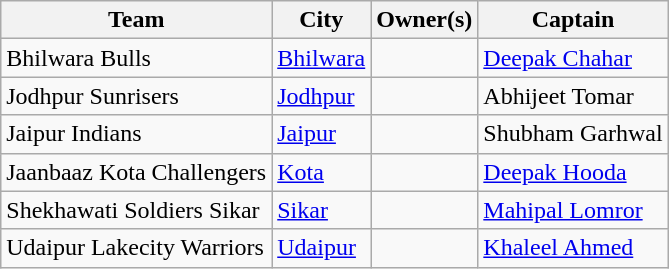<table class="wikitable">
<tr>
<th>Team</th>
<th>City</th>
<th>Owner(s)</th>
<th>Captain</th>
</tr>
<tr>
<td>Bhilwara Bulls</td>
<td><a href='#'>Bhilwara</a></td>
<td></td>
<td><a href='#'>Deepak Chahar</a></td>
</tr>
<tr>
<td>Jodhpur Sunrisers</td>
<td><a href='#'>Jodhpur</a></td>
<td></td>
<td>Abhijeet Tomar</td>
</tr>
<tr>
<td>Jaipur Indians</td>
<td><a href='#'>Jaipur</a></td>
<td></td>
<td>Shubham Garhwal</td>
</tr>
<tr>
<td>Jaanbaaz Kota Challengers</td>
<td><a href='#'>Kota</a></td>
<td></td>
<td><a href='#'>Deepak Hooda</a></td>
</tr>
<tr>
<td>Shekhawati Soldiers Sikar</td>
<td><a href='#'>Sikar</a></td>
<td></td>
<td><a href='#'>Mahipal Lomror</a></td>
</tr>
<tr>
<td>Udaipur Lakecity Warriors</td>
<td><a href='#'>Udaipur</a></td>
<td></td>
<td><a href='#'>Khaleel Ahmed</a></td>
</tr>
</table>
